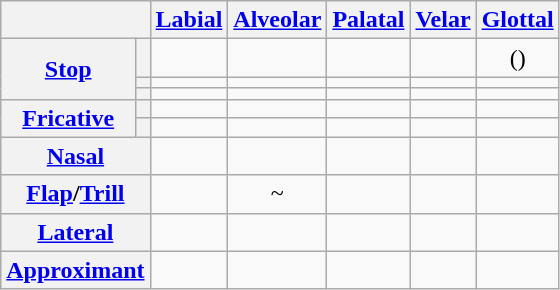<table class="wikitable" style="text-align:center">
<tr>
<th colspan="2"></th>
<th><a href='#'>Labial</a></th>
<th><a href='#'>Alveolar</a></th>
<th><a href='#'>Palatal</a></th>
<th><a href='#'>Velar</a></th>
<th><a href='#'>Glottal</a></th>
</tr>
<tr>
<th rowspan="3"><a href='#'>Stop</a></th>
<th></th>
<td></td>
<td></td>
<td></td>
<td></td>
<td>()</td>
</tr>
<tr>
<th></th>
<td></td>
<td></td>
<td></td>
<td></td>
<td></td>
</tr>
<tr>
<th></th>
<td></td>
<td></td>
<td></td>
<td></td>
<td></td>
</tr>
<tr>
<th rowspan="2"><a href='#'>Fricative</a></th>
<th></th>
<td></td>
<td></td>
<td></td>
<td></td>
<td></td>
</tr>
<tr>
<th></th>
<td></td>
<td></td>
<td></td>
<td></td>
<td></td>
</tr>
<tr>
<th colspan="2"><a href='#'>Nasal</a></th>
<td></td>
<td></td>
<td></td>
<td></td>
<td></td>
</tr>
<tr>
<th colspan="2"><a href='#'>Flap</a>/<a href='#'>Trill</a></th>
<td></td>
<td> ~ </td>
<td></td>
<td></td>
<td></td>
</tr>
<tr>
<th colspan="2"><a href='#'>Lateral</a></th>
<td></td>
<td></td>
<td></td>
<td></td>
<td></td>
</tr>
<tr>
<th colspan="2"><a href='#'>Approximant</a></th>
<td></td>
<td></td>
<td></td>
<td></td>
<td></td>
</tr>
</table>
